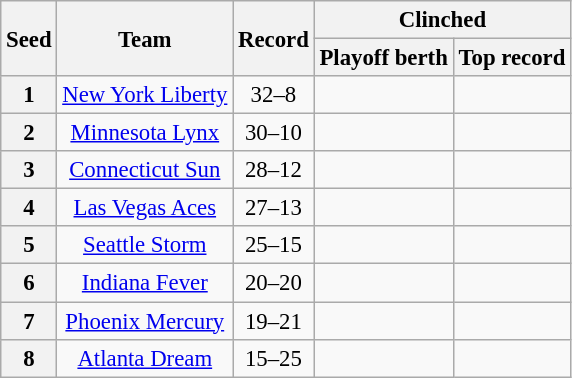<table class="wikitable"  style="font-size:95%; text-align:center;">
<tr>
<th rowspan=2>Seed</th>
<th rowspan=2>Team</th>
<th rowspan=2>Record</th>
<th colspan=2>Clinched</th>
</tr>
<tr>
<th>Playoff berth</th>
<th>Top record</th>
</tr>
<tr>
<th>1</th>
<td><a href='#'>New York Liberty</a></td>
<td>32–8</td>
<td></td>
<td></td>
</tr>
<tr>
<th>2</th>
<td><a href='#'>Minnesota Lynx</a></td>
<td>30–10</td>
<td></td>
<td></td>
</tr>
<tr>
<th>3</th>
<td><a href='#'>Connecticut Sun</a></td>
<td>28–12</td>
<td></td>
<td></td>
</tr>
<tr>
<th>4</th>
<td><a href='#'>Las Vegas Aces</a></td>
<td>27–13</td>
<td></td>
<td></td>
</tr>
<tr>
<th>5</th>
<td><a href='#'>Seattle Storm</a></td>
<td>25–15</td>
<td></td>
<td></td>
</tr>
<tr>
<th>6</th>
<td><a href='#'>Indiana Fever</a></td>
<td>20–20</td>
<td></td>
<td></td>
</tr>
<tr>
<th>7</th>
<td><a href='#'>Phoenix Mercury</a></td>
<td>19–21</td>
<td></td>
<td></td>
</tr>
<tr>
<th>8</th>
<td><a href='#'>Atlanta Dream</a></td>
<td>15–25</td>
<td></td>
<td></td>
</tr>
</table>
